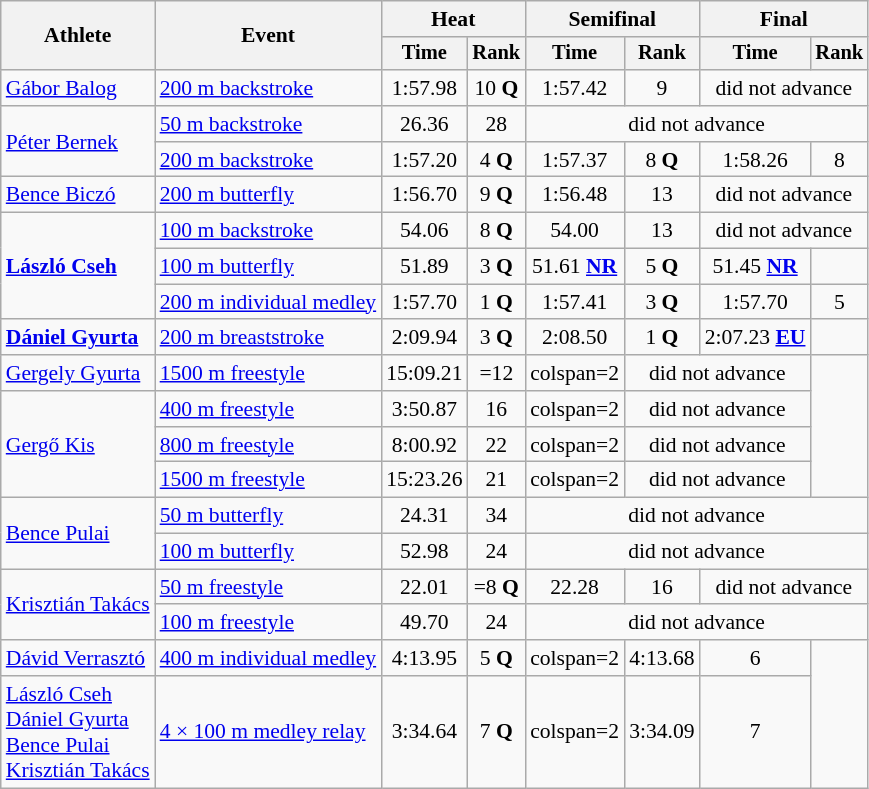<table class=wikitable style="font-size:90%">
<tr>
<th rowspan="2">Athlete</th>
<th rowspan="2">Event</th>
<th colspan="2">Heat</th>
<th colspan="2">Semifinal</th>
<th colspan="2">Final</th>
</tr>
<tr style="font-size:95%">
<th>Time</th>
<th>Rank</th>
<th>Time</th>
<th>Rank</th>
<th>Time</th>
<th>Rank</th>
</tr>
<tr align=center>
<td align=left><a href='#'>Gábor Balog</a></td>
<td align=left><a href='#'>200 m backstroke</a></td>
<td>1:57.98</td>
<td>10 <strong>Q</strong></td>
<td>1:57.42</td>
<td>9</td>
<td colspan=2>did not advance</td>
</tr>
<tr align=center>
<td align=left rowspan=2><a href='#'>Péter Bernek</a></td>
<td align=left><a href='#'>50 m backstroke</a></td>
<td>26.36</td>
<td>28</td>
<td colspan=4>did not advance</td>
</tr>
<tr align=center>
<td align=left><a href='#'>200 m backstroke</a></td>
<td>1:57.20</td>
<td>4 <strong>Q</strong></td>
<td>1:57.37</td>
<td>8 <strong>Q</strong></td>
<td>1:58.26</td>
<td>8</td>
</tr>
<tr align=center>
<td align=left><a href='#'>Bence Biczó</a></td>
<td align=left><a href='#'>200 m butterfly</a></td>
<td>1:56.70</td>
<td>9 <strong>Q</strong></td>
<td>1:56.48</td>
<td>13</td>
<td colspan=2>did not advance</td>
</tr>
<tr align=center>
<td align=left rowspan=3><strong><a href='#'>László Cseh</a></strong></td>
<td align=left><a href='#'>100 m backstroke</a></td>
<td>54.06</td>
<td>8 <strong>Q</strong></td>
<td>54.00</td>
<td>13</td>
<td colspan=2>did not advance</td>
</tr>
<tr align=center>
<td align=left><a href='#'>100 m butterfly</a></td>
<td>51.89</td>
<td>3 <strong>Q</strong></td>
<td>51.61 <strong><a href='#'>NR</a></strong></td>
<td>5 <strong>Q</strong></td>
<td>51.45 <strong><a href='#'>NR</a></strong></td>
<td></td>
</tr>
<tr align=center>
<td align=left><a href='#'>200 m individual medley</a></td>
<td>1:57.70</td>
<td>1 <strong>Q</strong></td>
<td>1:57.41</td>
<td>3 <strong>Q</strong></td>
<td>1:57.70</td>
<td>5</td>
</tr>
<tr align=center>
<td align=left><strong><a href='#'>Dániel Gyurta</a></strong></td>
<td align=left><a href='#'>200 m breaststroke</a></td>
<td>2:09.94</td>
<td>3 <strong>Q</strong></td>
<td>2:08.50</td>
<td>1 <strong>Q</strong></td>
<td>2:07.23 <strong><a href='#'>EU</a></strong></td>
<td></td>
</tr>
<tr align=center>
<td align=left><a href='#'>Gergely Gyurta</a></td>
<td align=left><a href='#'>1500 m freestyle</a></td>
<td>15:09.21</td>
<td>=12</td>
<td>colspan=2 </td>
<td colspan=2>did not advance</td>
</tr>
<tr align=center>
<td align=left rowspan=3><a href='#'>Gergő Kis</a></td>
<td align=left><a href='#'>400 m freestyle</a></td>
<td>3:50.87</td>
<td>16</td>
<td>colspan=2 </td>
<td colspan=2>did not advance</td>
</tr>
<tr align=center>
<td align=left><a href='#'>800 m freestyle</a></td>
<td>8:00.92</td>
<td>22</td>
<td>colspan=2 </td>
<td colspan=2>did not advance</td>
</tr>
<tr align=center>
<td align=left><a href='#'>1500 m freestyle</a></td>
<td>15:23.26</td>
<td>21</td>
<td>colspan=2 </td>
<td colspan=2>did not advance</td>
</tr>
<tr align=center>
<td align=left rowspan=2><a href='#'>Bence Pulai</a></td>
<td align=left><a href='#'>50 m butterfly</a></td>
<td>24.31</td>
<td>34</td>
<td colspan=4>did not advance</td>
</tr>
<tr align=center>
<td align=left><a href='#'>100 m butterfly</a></td>
<td>52.98</td>
<td>24</td>
<td colspan=4>did not advance</td>
</tr>
<tr align=center>
<td align=left rowspan=2><a href='#'>Krisztián Takács</a></td>
<td align=left><a href='#'>50 m freestyle</a></td>
<td>22.01</td>
<td>=8 <strong>Q</strong></td>
<td>22.28</td>
<td>16</td>
<td colspan=2>did not advance</td>
</tr>
<tr align=center>
<td align=left><a href='#'>100 m freestyle</a></td>
<td>49.70</td>
<td>24</td>
<td colspan=4>did not advance</td>
</tr>
<tr align=center>
<td align=left><a href='#'>Dávid Verrasztó</a></td>
<td align=left><a href='#'>400 m individual medley</a></td>
<td>4:13.95</td>
<td>5 <strong>Q</strong></td>
<td>colspan=2 </td>
<td>4:13.68</td>
<td>6</td>
</tr>
<tr align=center>
<td align=left><a href='#'>László Cseh</a><br><a href='#'>Dániel Gyurta</a><br><a href='#'>Bence Pulai</a><br><a href='#'>Krisztián Takács</a></td>
<td align=left><a href='#'>4 × 100 m medley relay</a></td>
<td>3:34.64</td>
<td>7 <strong>Q</strong></td>
<td>colspan=2 </td>
<td>3:34.09</td>
<td>7</td>
</tr>
</table>
